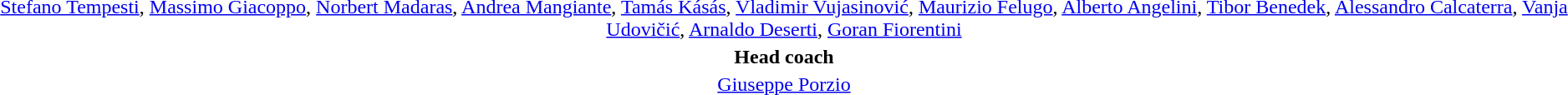<table style="text-align: center; margin-top: 2em; margin-left: auto; margin-right: auto">
<tr>
<td><a href='#'>Stefano Tempesti</a>, <a href='#'>Massimo Giacoppo</a>, <a href='#'>Norbert Madaras</a>, <a href='#'>Andrea Mangiante</a>, <a href='#'>Tamás Kásás</a>, <a href='#'>Vladimir Vujasinović</a>, <a href='#'>Maurizio Felugo</a>, <a href='#'>Alberto Angelini</a>, <a href='#'>Tibor Benedek</a>, <a href='#'>Alessandro Calcaterra</a>, <a href='#'>Vanja Udovičić</a>, <a href='#'>Arnaldo Deserti</a>, <a href='#'>Goran Fiorentini</a></td>
</tr>
<tr>
<td><strong>Head coach</strong></td>
</tr>
<tr>
<td><a href='#'>Giuseppe Porzio</a></td>
</tr>
</table>
